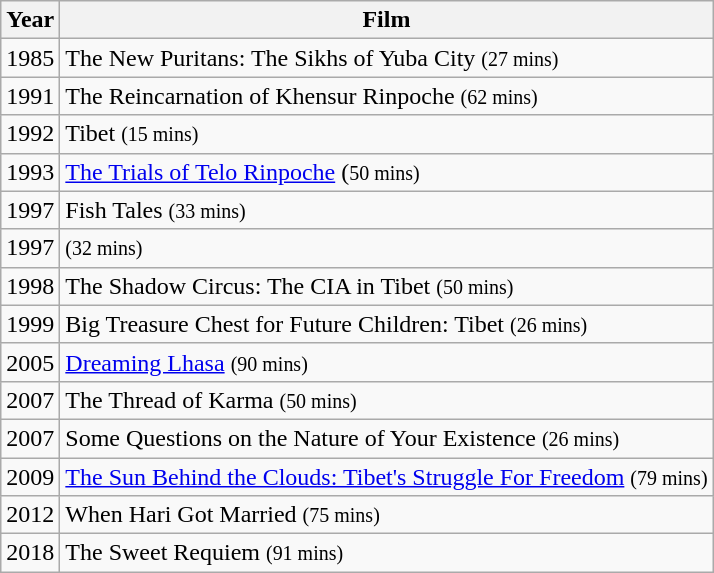<table class="wikitable">
<tr>
<th>Year</th>
<th>Film</th>
</tr>
<tr>
<td>1985</td>
<td>The New Puritans: The Sikhs of Yuba City <small>(27 mins)</small></td>
</tr>
<tr>
<td>1991</td>
<td>The Reincarnation of Khensur Rinpoche <small>(62 mins)</small></td>
</tr>
<tr>
<td>1992</td>
<td>Tibet <small>(15 mins)</small></td>
</tr>
<tr>
<td>1993</td>
<td><a href='#'>The Trials of Telo Rinpoche</a> (<small>50 mins)</small></td>
</tr>
<tr>
<td>1997</td>
<td>Fish Tales <small>(33 mins)</small></td>
</tr>
<tr>
<td>1997</td>
<td> <small>(32 mins)</small></td>
</tr>
<tr>
<td>1998</td>
<td>The Shadow Circus: The CIA in Tibet <small>(50 mins)</small></td>
</tr>
<tr>
<td>1999</td>
<td>Big Treasure Chest for Future Children: Tibet <small>(26 mins)</small></td>
</tr>
<tr>
<td>2005</td>
<td><a href='#'>Dreaming Lhasa</a> <small>(90 mins)</small></td>
</tr>
<tr>
<td>2007</td>
<td>The Thread of Karma <small>(50 mins)</small></td>
</tr>
<tr>
<td>2007</td>
<td>Some Questions on the Nature of Your Existence <small>(26 mins)</small></td>
</tr>
<tr>
<td>2009</td>
<td><a href='#'>The Sun Behind the Clouds: Tibet's Struggle For Freedom</a> <small>(79 mins)</small></td>
</tr>
<tr>
<td>2012</td>
<td>When Hari Got Married <small>(75 mins)</small></td>
</tr>
<tr>
<td>2018</td>
<td>The Sweet Requiem <small>(91 mins)</small></td>
</tr>
</table>
